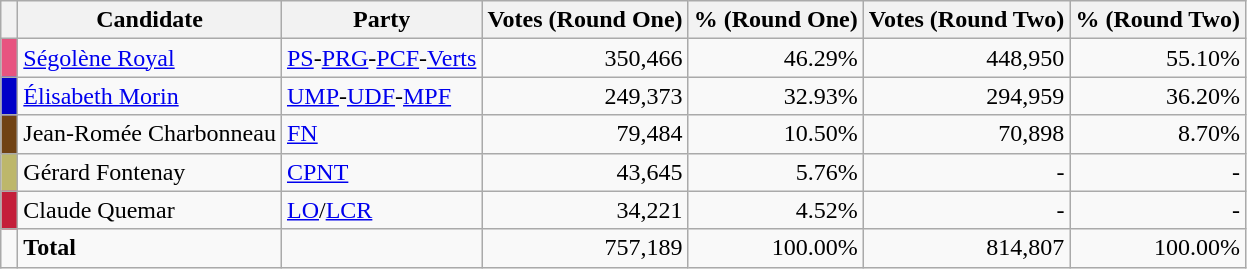<table class="wikitable" style="text-align:right">
<tr>
<th></th>
<th>Candidate</th>
<th>Party</th>
<th>Votes (Round One)</th>
<th>% (Round One)</th>
<th>Votes (Round Two)</th>
<th>% (Round Two)</th>
</tr>
<tr>
<td bgcolor="#E75480"> </td>
<td align=left><a href='#'>Ségolène Royal</a></td>
<td align=left><a href='#'>PS</a>-<a href='#'>PRG</a>-<a href='#'>PCF</a>-<a href='#'>Verts</a></td>
<td>350,466</td>
<td>46.29%</td>
<td>448,950</td>
<td>55.10%</td>
</tr>
<tr>
<td bgcolor="#0000C8"> </td>
<td align=left><a href='#'>Élisabeth Morin</a></td>
<td align=left><a href='#'>UMP</a>-<a href='#'>UDF</a>-<a href='#'>MPF</a></td>
<td>249,373</td>
<td>32.93%</td>
<td>294,959</td>
<td>36.20%</td>
</tr>
<tr>
<td bgcolor="#704214"> </td>
<td align=left>Jean-Romée Charbonneau</td>
<td align=left><a href='#'>FN</a></td>
<td>79,484</td>
<td>10.50%</td>
<td>70,898</td>
<td>8.70%</td>
</tr>
<tr>
<td bgcolor="#bdb76b"> </td>
<td align=left>Gérard Fontenay</td>
<td align=left><a href='#'>CPNT</a></td>
<td>43,645</td>
<td>5.76%</td>
<td>-</td>
<td>-</td>
</tr>
<tr>
<td bgcolor="#C41E3A"> </td>
<td align=left>Claude Quemar</td>
<td align=left><a href='#'>LO</a>/<a href='#'>LCR</a></td>
<td>34,221</td>
<td>4.52%</td>
<td>-</td>
<td>-</td>
</tr>
<tr>
<td></td>
<td align=left><strong>Total</strong></td>
<td align=left></td>
<td>757,189</td>
<td>100.00%</td>
<td>814,807</td>
<td>100.00%</td>
</tr>
</table>
